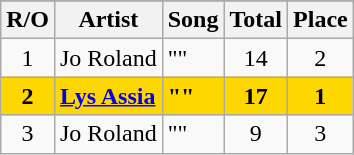<table class="sortable wikitable" style="margin: 1em auto 1em auto; text-align:center;">
<tr>
</tr>
<tr>
<th>R/O</th>
<th scope="col">Artist</th>
<th scope="col">Song</th>
<th scope="col">Total</th>
<th scope="col">Place</th>
</tr>
<tr>
<td>1</td>
<td align="left">Jo Roland</td>
<td align="left">""</td>
<td>14</td>
<td>2</td>
</tr>
<tr style="font-weight:bold; background:gold;">
<td>2</td>
<td align="left"><a href='#'>Lys Assia</a></td>
<td align="left">""</td>
<td>17</td>
<td>1</td>
</tr>
<tr>
<td>3</td>
<td align="left">Jo Roland</td>
<td align="left">""</td>
<td>9</td>
<td>3</td>
</tr>
</table>
